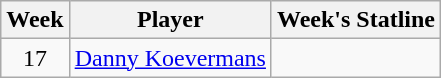<table class=wikitable>
<tr>
<th>Week</th>
<th>Player</th>
<th>Week's Statline</th>
</tr>
<tr>
<td align=center>17</td>
<td> <a href='#'>Danny Koevermans</a></td>
<td></td>
</tr>
</table>
